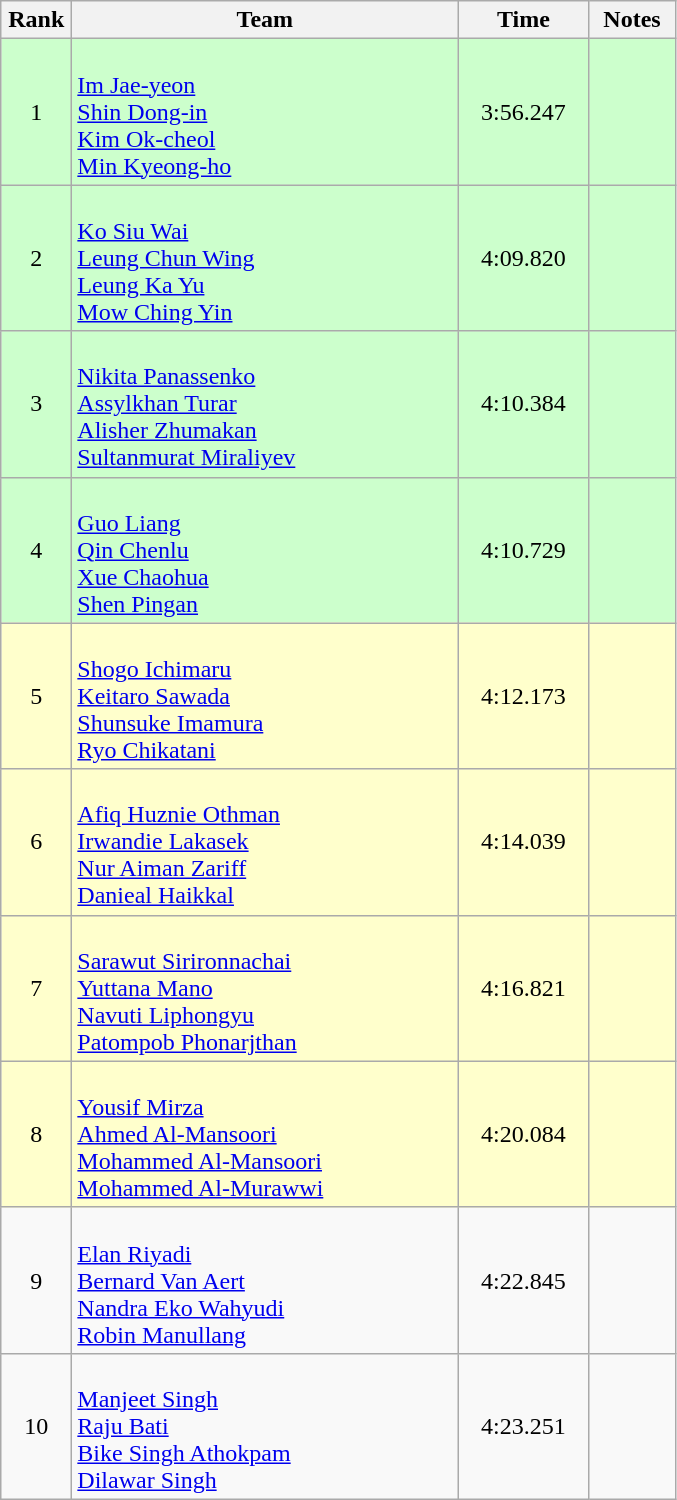<table class=wikitable style="text-align:center">
<tr>
<th width=40>Rank</th>
<th width=250>Team</th>
<th width=80>Time</th>
<th width=50>Notes</th>
</tr>
<tr bgcolor="ccffcc">
<td>1</td>
<td align=left><br><a href='#'>Im Jae-yeon</a><br><a href='#'>Shin Dong-in</a><br><a href='#'>Kim Ok-cheol</a><br><a href='#'>Min Kyeong-ho</a></td>
<td>3:56.247</td>
<td></td>
</tr>
<tr bgcolor="ccffcc">
<td>2</td>
<td align=left><br><a href='#'>Ko Siu Wai</a><br><a href='#'>Leung Chun Wing</a><br><a href='#'>Leung Ka Yu</a><br><a href='#'>Mow Ching Yin</a></td>
<td>4:09.820</td>
<td></td>
</tr>
<tr bgcolor="ccffcc">
<td>3</td>
<td align=left><br><a href='#'>Nikita Panassenko</a><br><a href='#'>Assylkhan Turar</a><br><a href='#'>Alisher Zhumakan</a><br><a href='#'>Sultanmurat Miraliyev</a></td>
<td>4:10.384</td>
<td></td>
</tr>
<tr bgcolor="ccffcc">
<td>4</td>
<td align=left><br><a href='#'>Guo Liang</a><br><a href='#'>Qin Chenlu</a><br><a href='#'>Xue Chaohua</a><br><a href='#'>Shen Pingan</a></td>
<td>4:10.729</td>
<td></td>
</tr>
<tr bgcolor=ffffcc>
<td>5</td>
<td align=left><br><a href='#'>Shogo Ichimaru</a><br><a href='#'>Keitaro Sawada</a><br><a href='#'>Shunsuke Imamura</a><br><a href='#'>Ryo Chikatani</a></td>
<td>4:12.173</td>
<td></td>
</tr>
<tr bgcolor=ffffcc>
<td>6</td>
<td align=left><br><a href='#'>Afiq Huznie Othman</a><br><a href='#'>Irwandie Lakasek</a><br><a href='#'>Nur Aiman Zariff</a><br><a href='#'>Danieal Haikkal</a></td>
<td>4:14.039</td>
<td></td>
</tr>
<tr bgcolor=ffffcc>
<td>7</td>
<td align=left><br><a href='#'>Sarawut Sirironnachai</a><br><a href='#'>Yuttana Mano</a><br><a href='#'>Navuti Liphongyu</a><br><a href='#'>Patompob Phonarjthan</a></td>
<td>4:16.821</td>
<td></td>
</tr>
<tr bgcolor=ffffcc>
<td>8</td>
<td align=left><br><a href='#'>Yousif Mirza</a><br><a href='#'>Ahmed Al-Mansoori</a><br><a href='#'>Mohammed Al-Mansoori</a><br><a href='#'>Mohammed Al-Murawwi</a></td>
<td>4:20.084</td>
<td></td>
</tr>
<tr>
<td>9</td>
<td align=left><br><a href='#'>Elan Riyadi</a><br><a href='#'>Bernard Van Aert</a><br><a href='#'>Nandra Eko Wahyudi</a><br><a href='#'>Robin Manullang</a></td>
<td>4:22.845</td>
<td></td>
</tr>
<tr>
<td>10</td>
<td align=left><br><a href='#'>Manjeet Singh</a><br><a href='#'>Raju Bati</a><br><a href='#'>Bike Singh Athokpam</a><br><a href='#'>Dilawar Singh</a></td>
<td>4:23.251</td>
<td></td>
</tr>
</table>
